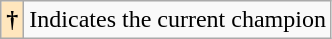<table class="wikitable">
<tr>
<th style="background: #ffe6bd">†</th>
<td>Indicates the current champion</td>
</tr>
</table>
